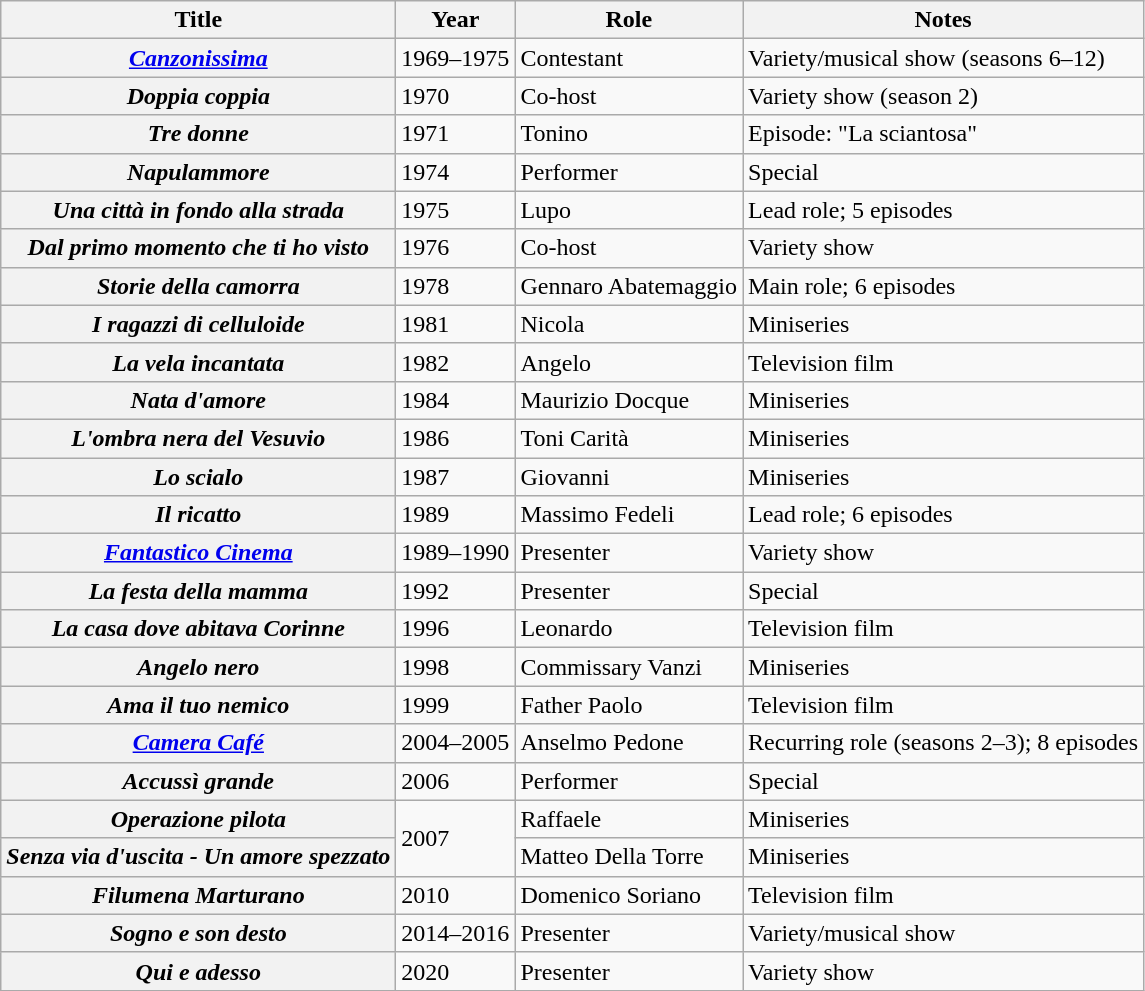<table class="wikitable plainrowheaders" style="text-align:left;">
<tr>
<th>Title</th>
<th>Year</th>
<th>Role</th>
<th>Notes</th>
</tr>
<tr>
<th scope="row"><em><a href='#'>Canzonissima</a></em></th>
<td>1969–1975</td>
<td>Contestant</td>
<td>Variety/musical show (seasons 6–12)</td>
</tr>
<tr>
<th scope="row"><em>Doppia coppia</em></th>
<td>1970</td>
<td>Co-host</td>
<td>Variety show (season 2)</td>
</tr>
<tr>
<th scope="row"><em>Tre donne</em></th>
<td>1971</td>
<td>Tonino</td>
<td>Episode: "La sciantosa"</td>
</tr>
<tr>
<th scope="row"><em>Napulammore</em></th>
<td>1974</td>
<td>Performer</td>
<td>Special</td>
</tr>
<tr>
<th scope="row"><em>Una città in fondo alla strada</em></th>
<td>1975</td>
<td>Lupo</td>
<td>Lead role; 5 episodes</td>
</tr>
<tr>
<th scope="row"><em>Dal primo momento che ti ho visto</em></th>
<td>1976</td>
<td>Co-host</td>
<td>Variety show</td>
</tr>
<tr>
<th scope="row"><em>Storie della camorra</em></th>
<td>1978</td>
<td>Gennaro Abatemaggio</td>
<td>Main role; 6 episodes</td>
</tr>
<tr>
<th scope="row"><em>I ragazzi di celluloide</em></th>
<td>1981</td>
<td>Nicola</td>
<td>Miniseries</td>
</tr>
<tr>
<th scope="row"><em>La vela incantata</em></th>
<td>1982</td>
<td>Angelo</td>
<td>Television film</td>
</tr>
<tr>
<th scope="row"><em>Nata d'amore</em></th>
<td>1984</td>
<td>Maurizio Docque</td>
<td>Miniseries</td>
</tr>
<tr>
<th scope="row"><em>L'ombra nera del Vesuvio</em></th>
<td>1986</td>
<td>Toni Carità</td>
<td>Miniseries</td>
</tr>
<tr>
<th scope="row"><em>Lo scialo</em></th>
<td>1987</td>
<td>Giovanni</td>
<td>Miniseries</td>
</tr>
<tr>
<th scope="row"><em>Il ricatto</em></th>
<td>1989</td>
<td>Massimo Fedeli</td>
<td>Lead role; 6 episodes</td>
</tr>
<tr>
<th scope="row"><em><a href='#'>Fantastico Cinema</a></em></th>
<td>1989–1990</td>
<td>Presenter</td>
<td>Variety show</td>
</tr>
<tr>
<th scope="row"><em>La festa della mamma</em></th>
<td>1992</td>
<td>Presenter</td>
<td>Special</td>
</tr>
<tr>
<th scope="row"><em>La casa dove abitava Corinne</em></th>
<td>1996</td>
<td>Leonardo</td>
<td>Television film</td>
</tr>
<tr>
<th scope="row"><em>Angelo nero</em></th>
<td>1998</td>
<td>Commissary Vanzi</td>
<td>Miniseries</td>
</tr>
<tr>
<th scope="row"><em>Ama il tuo nemico</em></th>
<td>1999</td>
<td>Father Paolo</td>
<td>Television film</td>
</tr>
<tr>
<th scope="row"><em><a href='#'>Camera Café</a></em></th>
<td>2004–2005</td>
<td>Anselmo Pedone</td>
<td>Recurring role (seasons 2–3); 8 episodes</td>
</tr>
<tr>
<th scope="row"><em>Accussì grande</em></th>
<td>2006</td>
<td>Performer</td>
<td>Special</td>
</tr>
<tr>
<th scope="row"><em>Operazione pilota</em></th>
<td rowspan="2">2007</td>
<td>Raffaele</td>
<td>Miniseries</td>
</tr>
<tr>
<th scope="row"><em>Senza via d'uscita - Un amore spezzato</em></th>
<td>Matteo Della Torre</td>
<td>Miniseries</td>
</tr>
<tr>
<th scope="row"><em>Filumena Marturano</em></th>
<td>2010</td>
<td>Domenico Soriano</td>
<td>Television film</td>
</tr>
<tr>
<th scope="row"><em>Sogno e son desto</em></th>
<td>2014–2016</td>
<td>Presenter</td>
<td>Variety/musical show</td>
</tr>
<tr>
<th scope="row"><em>Qui e adesso</em></th>
<td>2020</td>
<td>Presenter</td>
<td>Variety show</td>
</tr>
</table>
